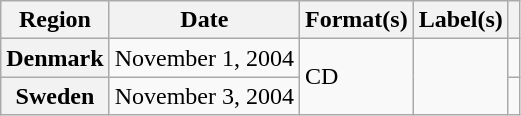<table class="wikitable plainrowheaders">
<tr>
<th scope="col">Region</th>
<th scope="col">Date</th>
<th scope="col">Format(s)</th>
<th scope="col">Label(s)</th>
<th scope="col"></th>
</tr>
<tr>
<th scope="row">Denmark</th>
<td>November 1, 2004</td>
<td rowspan="2">CD</td>
<td rowspan="2"></td>
<td></td>
</tr>
<tr>
<th scope="row">Sweden</th>
<td>November 3, 2004</td>
<td></td>
</tr>
</table>
